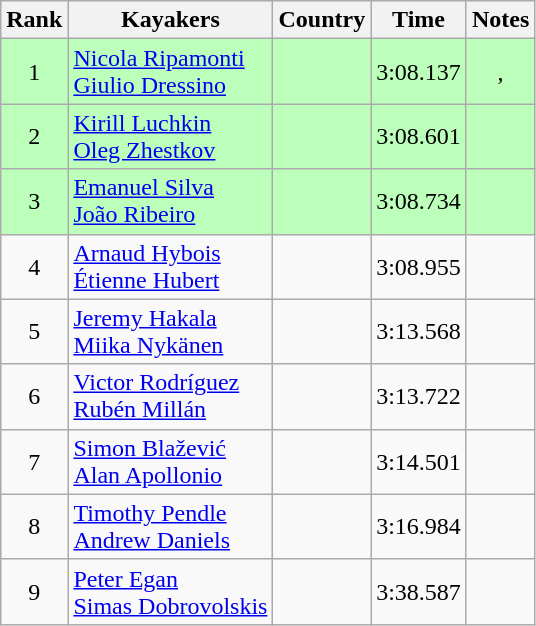<table class="wikitable" style="text-align:center">
<tr>
<th>Rank</th>
<th>Kayakers</th>
<th>Country</th>
<th>Time</th>
<th>Notes</th>
</tr>
<tr bgcolor=bbffbb>
<td>1</td>
<td align="left"><a href='#'>Nicola Ripamonti</a><br><a href='#'>Giulio Dressino</a></td>
<td align="left"></td>
<td>3:08.137</td>
<td>, <strong></strong></td>
</tr>
<tr bgcolor=bbffbb>
<td>2</td>
<td align="left"><a href='#'>Kirill Luchkin</a><br><a href='#'>Oleg Zhestkov</a></td>
<td align="left"></td>
<td>3:08.601</td>
<td></td>
</tr>
<tr bgcolor=bbffbb>
<td>3</td>
<td align="left"><a href='#'>Emanuel Silva</a><br><a href='#'>João Ribeiro</a></td>
<td align="left"></td>
<td>3:08.734</td>
<td></td>
</tr>
<tr>
<td>4</td>
<td align="left"><a href='#'>Arnaud Hybois</a><br><a href='#'>Étienne Hubert</a></td>
<td align="left"></td>
<td>3:08.955</td>
<td></td>
</tr>
<tr>
<td>5</td>
<td align="left"><a href='#'>Jeremy Hakala</a><br><a href='#'>Miika Nykänen</a></td>
<td align="left"></td>
<td>3:13.568</td>
<td></td>
</tr>
<tr>
<td>6</td>
<td align="left"><a href='#'>Victor Rodríguez</a><br><a href='#'>Rubén Millán</a></td>
<td align="left"></td>
<td>3:13.722</td>
<td></td>
</tr>
<tr>
<td>7</td>
<td align="left"><a href='#'>Simon Blažević</a><br><a href='#'>Alan Apollonio</a></td>
<td align="left"></td>
<td>3:14.501</td>
<td></td>
</tr>
<tr>
<td>8</td>
<td align="left"><a href='#'>Timothy Pendle</a><br><a href='#'>Andrew Daniels</a></td>
<td align="left"></td>
<td>3:16.984</td>
<td></td>
</tr>
<tr>
<td>9</td>
<td align="left"><a href='#'>Peter Egan</a><br><a href='#'>Simas Dobrovolskis</a></td>
<td align="left"></td>
<td>3:38.587</td>
<td></td>
</tr>
</table>
